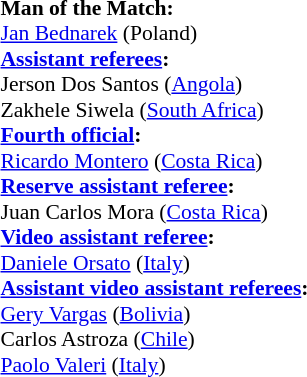<table style="width:100%; font-size:90%;">
<tr>
<td><br><strong>Man of the Match:</strong>
<br><a href='#'>Jan Bednarek</a> (Poland)<br><strong><a href='#'>Assistant referees</a>:</strong>
<br>Jerson Dos Santos (<a href='#'>Angola</a>)
<br>Zakhele Siwela (<a href='#'>South Africa</a>)
<br><strong><a href='#'>Fourth official</a>:</strong>
<br><a href='#'>Ricardo Montero</a> (<a href='#'>Costa Rica</a>)
<br><strong><a href='#'>Reserve assistant referee</a>:</strong>
<br>Juan Carlos Mora (<a href='#'>Costa Rica</a>)
<br><strong><a href='#'>Video assistant referee</a>:</strong>
<br><a href='#'>Daniele Orsato</a> (<a href='#'>Italy</a>)
<br><strong><a href='#'>Assistant video assistant referees</a>:</strong>
<br><a href='#'>Gery Vargas</a> (<a href='#'>Bolivia</a>)
<br>Carlos Astroza (<a href='#'>Chile</a>)
<br><a href='#'>Paolo Valeri</a> (<a href='#'>Italy</a>)</td>
</tr>
</table>
